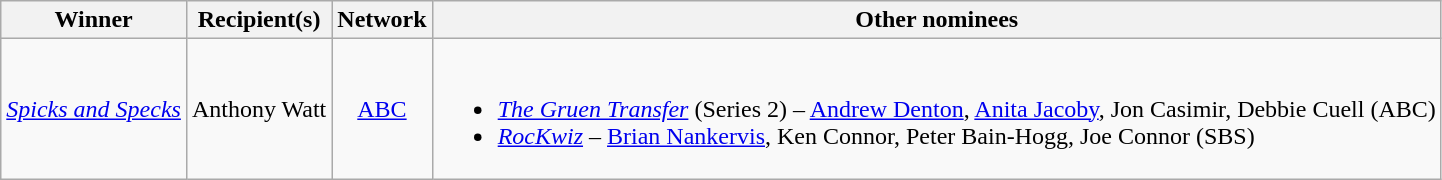<table class="wikitable">
<tr>
<th>Winner</th>
<th>Recipient(s)</th>
<th>Network</th>
<th>Other nominees</th>
</tr>
<tr>
<td><em><a href='#'>Spicks and Specks</a></em></td>
<td>Anthony Watt</td>
<td align="center"><a href='#'>ABC</a></td>
<td><br><ul><li><em><a href='#'>The Gruen Transfer</a></em> (Series 2) – <a href='#'>Andrew Denton</a>, <a href='#'>Anita Jacoby</a>, Jon Casimir, Debbie Cuell (ABC)</li><li><em><a href='#'>RocKwiz</a> –</em> <a href='#'>Brian Nankervis</a>, Ken Connor, Peter Bain-Hogg, Joe Connor (SBS)</li></ul></td>
</tr>
</table>
